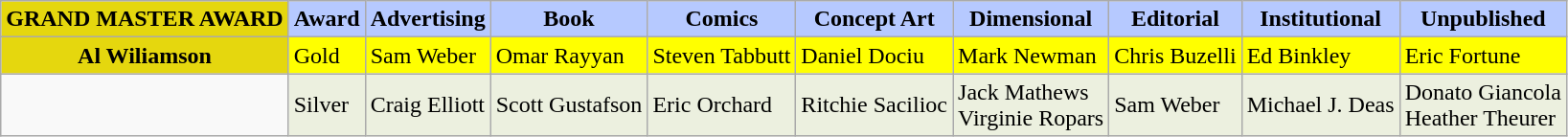<table class="wikitable">
<tr>
<th style="background:#e5d70e">GRAND MASTER AWARD</th>
<th style="background:#b6c9ff">Award</th>
<th style="background:#b6c9ff">Advertising</th>
<th style="background:#b6c9ff">Book</th>
<th style="background:#b6c9ff">Comics</th>
<th style="background:#b6c9ff">Concept Art</th>
<th style="background:#b6c9ff">Dimensional</th>
<th style="background:#b6c9ff">Editorial</th>
<th style="background:#b6c9ff">Institutional</th>
<th style="background:#b6c9ff">Unpublished</th>
</tr>
<tr>
<td style="background:#e5d70e" align="center"><strong>Al Wiliamson</strong></td>
<td style="background:#ffff00">Gold</td>
<td style="background:#ffff00">Sam Weber</td>
<td style="background:#ffff00">Omar Rayyan</td>
<td style="background:#ffff00">Steven Tabbutt</td>
<td style="background:#ffff00">Daniel Dociu</td>
<td style="background:#ffff00">Mark Newman</td>
<td style="background:#ffff00">Chris Buzelli</td>
<td style="background:#ffff00">Ed Binkley</td>
<td style="background:#ffff00">Eric Fortune</td>
</tr>
<tr>
<td></td>
<td style="background:#ecf0df">Silver</td>
<td style="background:#ecf0df">Craig Elliott</td>
<td style="background:#ecf0df">Scott Gustafson</td>
<td style="background:#ecf0df">Eric Orchard</td>
<td style="background:#ecf0df">Ritchie Sacilioc</td>
<td style="background:#ecf0df">Jack Mathews<br>Virginie Ropars</td>
<td style="background:#ecf0df">Sam Weber</td>
<td style="background:#ecf0df">Michael J. Deas</td>
<td style="background:#ecf0df">Donato Giancola<br>Heather Theurer</td>
</tr>
</table>
